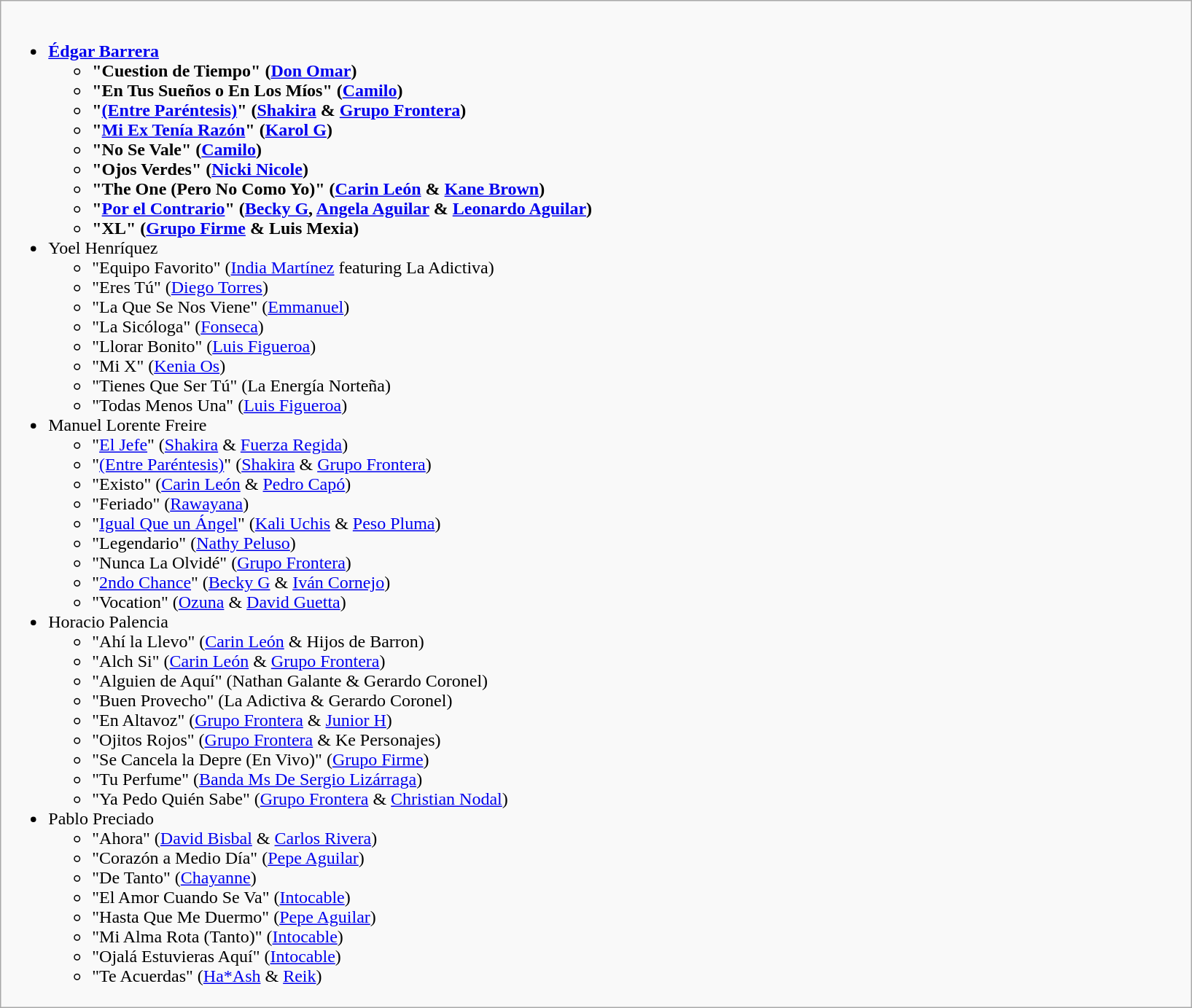<table class="wikitable">
<tr>
<td style="vertical-align:top;" width="50%"><br><ul><li><strong><a href='#'>Édgar Barrera</a></strong><ul><li><strong>"Cuestion de Tiempo" (<a href='#'>Don Omar</a>)</strong></li><li><strong>"En Tus Sueños o En Los Míos" (<a href='#'>Camilo</a>)</strong></li><li><strong>"<a href='#'>(Entre Paréntesis)</a>" (<a href='#'>Shakira</a> & <a href='#'>Grupo Frontera</a>)</strong></li><li><strong>"<a href='#'>Mi Ex Tenía Razón</a>" (<a href='#'>Karol G</a>)</strong></li><li><strong>"No Se Vale" (<a href='#'>Camilo</a>)</strong></li><li><strong>"Ojos Verdes" (<a href='#'>Nicki Nicole</a>)</strong></li><li><strong>"The One (Pero No Como Yo)" (<a href='#'>Carin León</a> & <a href='#'>Kane Brown</a>)</strong></li><li><strong>"<a href='#'>Por el Contrario</a>" (<a href='#'>Becky G</a>, <a href='#'>Angela Aguilar</a> & <a href='#'>Leonardo Aguilar</a>)</strong></li><li><strong>"XL" (<a href='#'>Grupo Firme</a> & Luis Mexia)</strong></li></ul></li><li>Yoel Henríquez<ul><li>"Equipo Favorito" (<a href='#'>India Martínez</a> featuring La Adictiva)</li><li>"Eres Tú" (<a href='#'>Diego Torres</a>)</li><li>"La Que Se Nos Viene" (<a href='#'>Emmanuel</a>)</li><li>"La Sicóloga" (<a href='#'>Fonseca</a>)</li><li>"Llorar Bonito" (<a href='#'>Luis Figueroa</a>)</li><li>"Mi X" (<a href='#'>Kenia Os</a>)</li><li>"Tienes Que Ser Tú" (La Energía Norteña)</li><li>"Todas Menos Una" (<a href='#'>Luis Figueroa</a>)</li></ul></li><li>Manuel Lorente Freire<ul><li>"<a href='#'>El Jefe</a>" (<a href='#'>Shakira</a> & <a href='#'>Fuerza Regida</a>)</li><li>"<a href='#'>(Entre Paréntesis)</a>" (<a href='#'>Shakira</a> & <a href='#'>Grupo Frontera</a>)</li><li>"Existo" (<a href='#'>Carin León</a> & <a href='#'>Pedro Capó</a>)</li><li>"Feriado" (<a href='#'>Rawayana</a>)</li><li>"<a href='#'>Igual Que un Ángel</a>" (<a href='#'>Kali Uchis</a> & <a href='#'>Peso Pluma</a>)</li><li>"Legendario" (<a href='#'>Nathy Peluso</a>)</li><li>"Nunca La Olvidé" (<a href='#'>Grupo Frontera</a>)</li><li>"<a href='#'>2ndo Chance</a>" (<a href='#'>Becky G</a> & <a href='#'>Iván Cornejo</a>)</li><li>"Vocation" (<a href='#'>Ozuna</a> & <a href='#'>David Guetta</a>)</li></ul></li><li>Horacio Palencia<ul><li>"Ahí la Llevo" (<a href='#'>Carin León</a> & Hijos de Barron)</li><li>"Alch Si" (<a href='#'>Carin León</a> & <a href='#'>Grupo Frontera</a>)</li><li>"Alguien de Aquí" (Nathan Galante & Gerardo Coronel)</li><li>"Buen Provecho" (La Adictiva & Gerardo Coronel)</li><li>"En Altavoz" (<a href='#'>Grupo Frontera</a> & <a href='#'>Junior H</a>)</li><li>"Ojitos Rojos" (<a href='#'>Grupo Frontera</a> & Ke Personajes)</li><li>"Se Cancela la Depre (En Vivo)" (<a href='#'>Grupo Firme</a>)</li><li>"Tu Perfume" (<a href='#'>Banda Ms De Sergio Lizárraga</a>)</li><li>"Ya Pedo Quién Sabe" (<a href='#'>Grupo Frontera</a> & <a href='#'>Christian Nodal</a>)</li></ul></li><li>Pablo Preciado<ul><li>"Ahora" (<a href='#'>David Bisbal</a> & <a href='#'>Carlos Rivera</a>)</li><li>"Corazón a Medio Día" (<a href='#'>Pepe Aguilar</a>)</li><li>"De Tanto" (<a href='#'>Chayanne</a>)</li><li>"El Amor Cuando Se Va" (<a href='#'>Intocable</a>)</li><li>"Hasta Que Me Duermo" (<a href='#'>Pepe Aguilar</a>)</li><li>"Mi Alma Rota (Tanto)" (<a href='#'>Intocable</a>)</li><li>"Ojalá Estuvieras Aquí" (<a href='#'>Intocable</a>)</li><li>"Te Acuerdas" (<a href='#'>Ha*Ash</a> & <a href='#'>Reik</a>)</li></ul></li></ul></td>
</tr>
</table>
